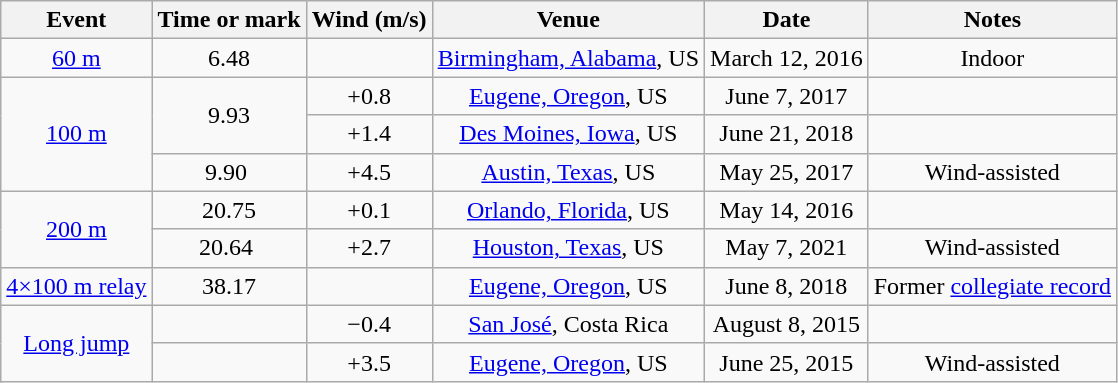<table class=wikitable style=text-align:center>
<tr>
<th>Event</th>
<th>Time or mark</th>
<th>Wind (m/s)</th>
<th>Venue</th>
<th>Date</th>
<th>Notes</th>
</tr>
<tr>
<td><a href='#'>60&nbsp;m</a></td>
<td>6.48</td>
<td></td>
<td><a href='#'>Birmingham, Alabama</a>, US</td>
<td>March 12, 2016</td>
<td>Indoor</td>
</tr>
<tr>
<td rowspan=3><a href='#'>100&nbsp;m</a></td>
<td rowspan=2>9.93</td>
<td>+0.8</td>
<td><a href='#'>Eugene, Oregon</a>, US</td>
<td>June 7, 2017</td>
<td></td>
</tr>
<tr>
<td>+1.4</td>
<td><a href='#'>Des Moines, Iowa</a>, US</td>
<td>June 21, 2018</td>
<td></td>
</tr>
<tr>
<td>9.90 </td>
<td>+4.5</td>
<td><a href='#'>Austin, Texas</a>, US</td>
<td>May 25, 2017</td>
<td>Wind-assisted</td>
</tr>
<tr>
<td rowspan=2><a href='#'>200&nbsp;m</a></td>
<td>20.75</td>
<td>+0.1</td>
<td><a href='#'>Orlando, Florida</a>, US</td>
<td>May 14, 2016</td>
<td></td>
</tr>
<tr>
<td>20.64 </td>
<td>+2.7</td>
<td><a href='#'>Houston, Texas</a>, US</td>
<td>May 7, 2021</td>
<td>Wind-assisted</td>
</tr>
<tr>
<td><a href='#'>4×100 m relay</a></td>
<td>38.17</td>
<td></td>
<td><a href='#'>Eugene, Oregon</a>, US</td>
<td>June 8, 2018</td>
<td>Former <a href='#'>collegiate record</a></td>
</tr>
<tr>
<td rowspan=2><a href='#'>Long jump</a></td>
<td></td>
<td>−0.4</td>
<td><a href='#'>San José</a>, Costa Rica</td>
<td>August 8, 2015</td>
<td></td>
</tr>
<tr>
<td> </td>
<td>+3.5</td>
<td><a href='#'>Eugene, Oregon</a>, US</td>
<td>June 25, 2015</td>
<td>Wind-assisted</td>
</tr>
</table>
